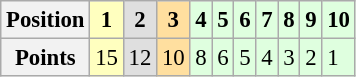<table class="wikitable" style="font-size: 95%;">
<tr>
<th>Position</th>
<th style="background:#ffffbf;">1</th>
<th style="background:#dfdfdf;">2</th>
<th style="background:#ffdf9f;">3</th>
<th style="background:#dfffdf;">4</th>
<th style="background:#dfffdf;">5</th>
<th style="background:#dfffdf;">6</th>
<th style="background:#dfffdf;">7</th>
<th style="background:#dfffdf;">8</th>
<th style="background:#dfffdf;">9</th>
<th style="background:#dfffdf;">10</th>
</tr>
<tr>
<th>Points</th>
<td style="background:#ffffbf;">15</td>
<td style="background:#dfdfdf;">12</td>
<td style="background:#ffdf9f;">10</td>
<td style="background:#dfffdf;">8</td>
<td style="background:#dfffdf;">6</td>
<td style="background:#dfffdf;">5</td>
<td style="background:#dfffdf;">4</td>
<td style="background:#dfffdf;">3</td>
<td style="background:#dfffdf;">2</td>
<td style="background:#dfffdf;">1</td>
</tr>
</table>
